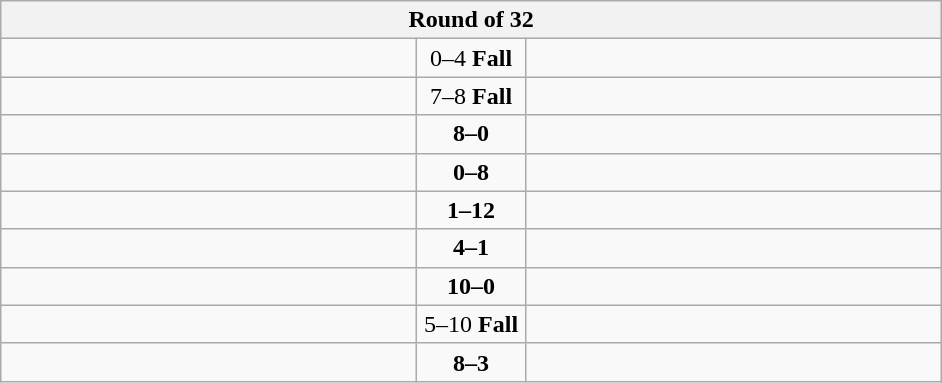<table class="wikitable" style="text-align: center;">
<tr>
<th colspan=3>Round of 32</th>
</tr>
<tr>
<td align=left width="270"></td>
<td align=center width="65">0–4 <strong>Fall</strong></td>
<td align=left width="270"><strong></strong></td>
</tr>
<tr>
<td align=left></td>
<td align=center>7–8 <strong>Fall</strong></td>
<td align=left><strong></strong></td>
</tr>
<tr>
<td align=left><strong></strong></td>
<td align=center><strong>8–0</strong></td>
<td align=left></td>
</tr>
<tr>
<td align=left></td>
<td align=center><strong>0–8</strong></td>
<td align=left><strong></strong></td>
</tr>
<tr>
<td align=left></td>
<td align=center><strong>1–12</strong></td>
<td align=left><strong></strong></td>
</tr>
<tr>
<td align=left><strong></strong></td>
<td align=center><strong>4–1</strong></td>
<td align=left></td>
</tr>
<tr>
<td align=left><strong></strong></td>
<td align=center><strong>10–0</strong></td>
<td align=left></td>
</tr>
<tr>
<td align=left></td>
<td align=center>5–10 <strong>Fall</strong></td>
<td align=left><strong></strong></td>
</tr>
<tr>
<td align=left><strong></strong></td>
<td align=center><strong>8–3</strong></td>
<td align=left></td>
</tr>
</table>
